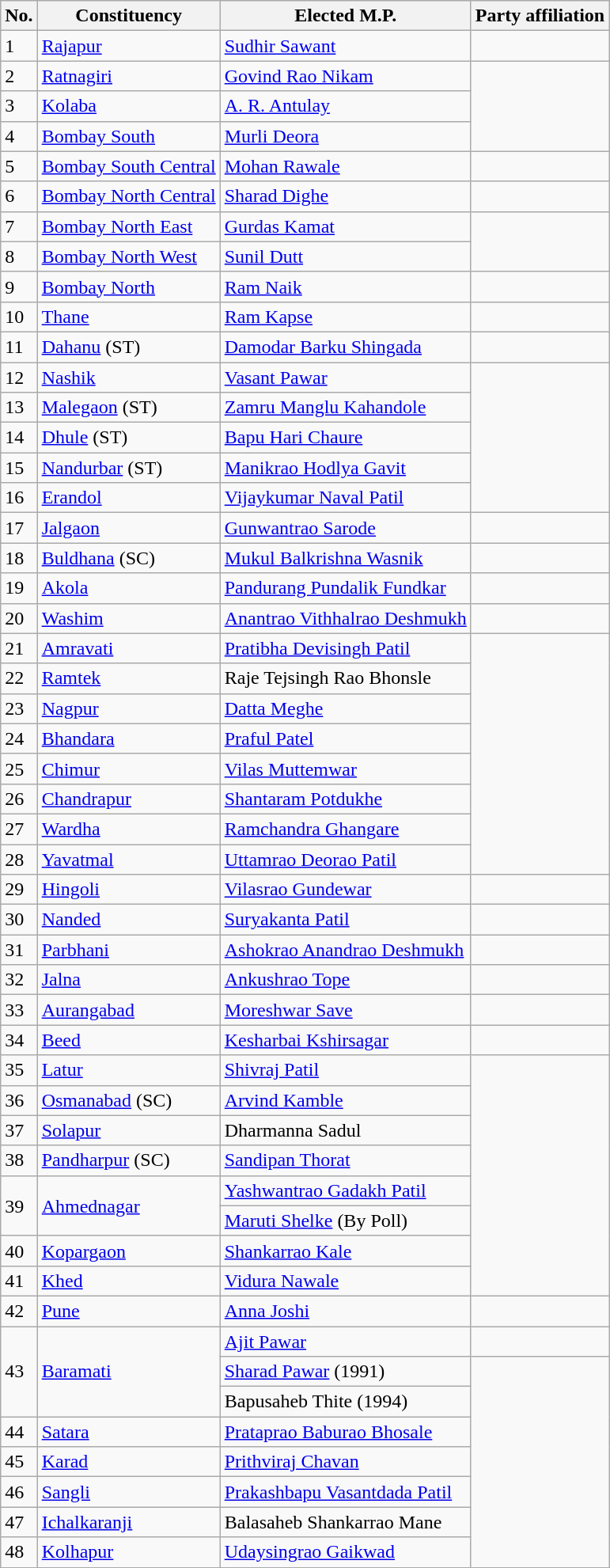<table class="wikitable">
<tr>
<th>No.</th>
<th>Constituency</th>
<th>Elected M.P.</th>
<th colspan="2">Party affiliation</th>
</tr>
<tr>
<td>1</td>
<td><a href='#'>Rajapur</a></td>
<td><a href='#'>Sudhir Sawant</a></td>
<td></td>
</tr>
<tr>
<td>2</td>
<td><a href='#'>Ratnagiri</a></td>
<td><a href='#'>Govind Rao Nikam</a></td>
</tr>
<tr>
<td>3</td>
<td><a href='#'>Kolaba</a></td>
<td><a href='#'>A. R. Antulay</a></td>
</tr>
<tr>
<td>4</td>
<td><a href='#'>Bombay South</a></td>
<td><a href='#'>Murli Deora</a></td>
</tr>
<tr>
<td>5</td>
<td><a href='#'>Bombay South Central</a></td>
<td><a href='#'>Mohan Rawale</a></td>
<td></td>
</tr>
<tr>
<td>6</td>
<td><a href='#'>Bombay North Central</a></td>
<td><a href='#'>Sharad Dighe</a></td>
<td></td>
</tr>
<tr>
<td>7</td>
<td><a href='#'>Bombay North East</a></td>
<td><a href='#'>Gurdas Kamat</a></td>
</tr>
<tr>
<td>8</td>
<td><a href='#'>Bombay North West</a></td>
<td><a href='#'>Sunil Dutt</a></td>
</tr>
<tr>
<td>9</td>
<td><a href='#'>Bombay North</a></td>
<td><a href='#'>Ram Naik</a></td>
<td></td>
</tr>
<tr>
<td>10</td>
<td><a href='#'>Thane</a></td>
<td><a href='#'>Ram Kapse</a></td>
</tr>
<tr>
<td>11</td>
<td><a href='#'>Dahanu</a> (ST)</td>
<td><a href='#'>Damodar Barku Shingada</a></td>
<td></td>
</tr>
<tr>
<td>12</td>
<td><a href='#'>Nashik</a></td>
<td><a href='#'>Vasant Pawar</a></td>
</tr>
<tr>
<td>13</td>
<td><a href='#'>Malegaon</a> (ST)</td>
<td><a href='#'>Zamru Manglu Kahandole</a></td>
</tr>
<tr>
<td>14</td>
<td><a href='#'>Dhule</a> (ST)</td>
<td><a href='#'>Bapu Hari Chaure</a></td>
</tr>
<tr>
<td>15</td>
<td><a href='#'>Nandurbar</a> (ST)</td>
<td><a href='#'>Manikrao Hodlya Gavit</a></td>
</tr>
<tr>
<td>16</td>
<td><a href='#'>Erandol</a></td>
<td><a href='#'>Vijaykumar Naval Patil</a></td>
</tr>
<tr>
<td>17</td>
<td><a href='#'>Jalgaon</a></td>
<td><a href='#'>Gunwantrao Sarode</a></td>
<td></td>
</tr>
<tr>
<td>18</td>
<td><a href='#'>Buldhana</a> (SC)</td>
<td><a href='#'>Mukul Balkrishna Wasnik</a></td>
<td></td>
</tr>
<tr>
<td>19</td>
<td><a href='#'>Akola</a></td>
<td><a href='#'>Pandurang Pundalik Fundkar</a></td>
<td></td>
</tr>
<tr>
<td>20</td>
<td><a href='#'>Washim</a></td>
<td><a href='#'>Anantrao Vithhalrao Deshmukh</a></td>
<td></td>
</tr>
<tr>
<td>21</td>
<td><a href='#'>Amravati</a></td>
<td><a href='#'>Pratibha Devisingh Patil</a></td>
</tr>
<tr>
<td>22</td>
<td><a href='#'>Ramtek</a></td>
<td>Raje Tejsingh Rao Bhonsle</td>
</tr>
<tr>
<td>23</td>
<td><a href='#'>Nagpur</a></td>
<td><a href='#'>Datta Meghe</a></td>
</tr>
<tr>
<td>24</td>
<td><a href='#'>Bhandara</a></td>
<td><a href='#'>Praful Patel</a></td>
</tr>
<tr>
<td>25</td>
<td><a href='#'>Chimur</a></td>
<td><a href='#'>Vilas Muttemwar</a></td>
</tr>
<tr>
<td>26</td>
<td><a href='#'>Chandrapur</a></td>
<td><a href='#'>Shantaram Potdukhe</a></td>
</tr>
<tr>
<td>27</td>
<td><a href='#'>Wardha</a></td>
<td><a href='#'>Ramchandra Ghangare</a></td>
</tr>
<tr>
<td>28</td>
<td><a href='#'>Yavatmal</a></td>
<td><a href='#'>Uttamrao Deorao Patil</a></td>
</tr>
<tr>
<td>29</td>
<td><a href='#'>Hingoli</a></td>
<td><a href='#'>Vilasrao Gundewar</a></td>
<td></td>
</tr>
<tr>
<td>30</td>
<td><a href='#'>Nanded</a></td>
<td><a href='#'>Suryakanta Patil</a></td>
<td></td>
</tr>
<tr>
<td>31</td>
<td><a href='#'>Parbhani</a></td>
<td><a href='#'>Ashokrao Anandrao Deshmukh</a></td>
<td></td>
</tr>
<tr>
<td>32</td>
<td><a href='#'>Jalna</a></td>
<td><a href='#'>Ankushrao Tope</a></td>
<td></td>
</tr>
<tr>
<td>33</td>
<td><a href='#'>Aurangabad</a></td>
<td><a href='#'>Moreshwar Save</a></td>
<td></td>
</tr>
<tr>
<td>34</td>
<td><a href='#'>Beed</a></td>
<td><a href='#'>Kesharbai Kshirsagar</a></td>
<td></td>
</tr>
<tr>
<td>35</td>
<td><a href='#'>Latur</a></td>
<td><a href='#'>Shivraj Patil</a></td>
</tr>
<tr>
<td>36</td>
<td><a href='#'>Osmanabad</a> (SC)</td>
<td><a href='#'>Arvind Kamble</a></td>
</tr>
<tr>
<td>37</td>
<td><a href='#'>Solapur</a></td>
<td>Dharmanna Sadul</td>
</tr>
<tr>
<td>38</td>
<td><a href='#'>Pandharpur</a> (SC)</td>
<td><a href='#'>Sandipan Thorat</a></td>
</tr>
<tr>
<td rowspan=2>39</td>
<td rowspan=2><a href='#'>Ahmednagar</a></td>
<td><a href='#'>Yashwantrao Gadakh Patil</a></td>
</tr>
<tr>
<td><a href='#'>Maruti Shelke</a> (By Poll)</td>
</tr>
<tr>
<td>40</td>
<td><a href='#'>Kopargaon</a></td>
<td><a href='#'>Shankarrao Kale</a></td>
</tr>
<tr>
<td>41</td>
<td><a href='#'>Khed</a></td>
<td><a href='#'>Vidura Nawale</a></td>
</tr>
<tr>
<td>42</td>
<td><a href='#'>Pune</a></td>
<td><a href='#'>Anna Joshi</a></td>
<td></td>
</tr>
<tr>
<td rowspan=3>43</td>
<td rowspan=3><a href='#'>Baramati</a></td>
<td><a href='#'>Ajit Pawar</a></td>
<td></td>
</tr>
<tr>
<td><a href='#'>Sharad Pawar</a> (1991)</td>
</tr>
<tr>
<td>Bapusaheb Thite (1994)</td>
</tr>
<tr>
<td>44</td>
<td><a href='#'>Satara</a></td>
<td><a href='#'>Prataprao Baburao Bhosale</a></td>
</tr>
<tr>
<td>45</td>
<td><a href='#'>Karad</a></td>
<td><a href='#'>Prithviraj Chavan</a></td>
</tr>
<tr>
<td>46</td>
<td><a href='#'>Sangli</a></td>
<td><a href='#'>Prakashbapu Vasantdada Patil</a></td>
</tr>
<tr>
<td>47</td>
<td><a href='#'>Ichalkaranji</a></td>
<td>Balasaheb Shankarrao Mane</td>
</tr>
<tr>
<td>48</td>
<td><a href='#'>Kolhapur</a></td>
<td><a href='#'>Udaysingrao Gaikwad</a></td>
</tr>
</table>
